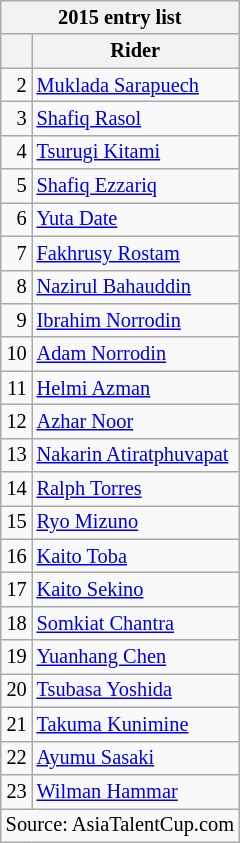<table class="wikitable" style="font-size: 85%">
<tr>
<th colspan=3>2015 entry list</th>
</tr>
<tr>
<th></th>
<th>Rider</th>
</tr>
<tr>
<td align=right>2</td>
<td> <a href='#'>Muklada Sarapuech</a></td>
</tr>
<tr>
<td align=right>3</td>
<td> <a href='#'>Shafiq Rasol</a></td>
</tr>
<tr>
<td align=right>4</td>
<td> <a href='#'>Tsurugi Kitami</a></td>
</tr>
<tr>
<td align=right>5</td>
<td> <a href='#'>Shafiq Ezzariq</a></td>
</tr>
<tr>
<td align=right>6</td>
<td> <a href='#'>Yuta Date</a></td>
</tr>
<tr>
<td align=right>7</td>
<td> <a href='#'>Fakhrusy Rostam</a></td>
</tr>
<tr>
<td align=right>8</td>
<td> <a href='#'>Nazirul Bahauddin</a></td>
</tr>
<tr>
<td align=right>9</td>
<td> <a href='#'>Ibrahim Norrodin</a></td>
</tr>
<tr>
<td align=right>10</td>
<td> <a href='#'>Adam Norrodin</a></td>
</tr>
<tr>
<td align=right>11</td>
<td> <a href='#'>Helmi Azman</a></td>
</tr>
<tr>
<td align=right>12</td>
<td> <a href='#'>Azhar Noor</a></td>
</tr>
<tr>
<td align=right>13</td>
<td> <a href='#'>Nakarin Atiratphuvapat</a></td>
</tr>
<tr>
<td align=right>14</td>
<td> <a href='#'>Ralph Torres</a></td>
</tr>
<tr>
<td align=right>15</td>
<td> <a href='#'>Ryo Mizuno</a></td>
</tr>
<tr>
<td align=right>16</td>
<td> <a href='#'>Kaito Toba</a></td>
</tr>
<tr>
<td align=right>17</td>
<td> <a href='#'>Kaito Sekino</a></td>
</tr>
<tr>
<td align=right>18</td>
<td> <a href='#'>Somkiat Chantra</a></td>
</tr>
<tr>
<td align=right>19</td>
<td> <a href='#'>Yuanhang Chen</a></td>
</tr>
<tr>
<td align=right>20</td>
<td> <a href='#'>Tsubasa Yoshida</a></td>
</tr>
<tr>
<td align=right>21</td>
<td> <a href='#'>Takuma Kunimine</a></td>
</tr>
<tr>
<td align=right>22</td>
<td> <a href='#'>Ayumu Sasaki</a></td>
</tr>
<tr>
<td align=right>23</td>
<td> <a href='#'>Wilman Hammar</a></td>
</tr>
<tr>
<td colspan="3" align="center">Source: AsiaTalentCup.com</td>
</tr>
</table>
